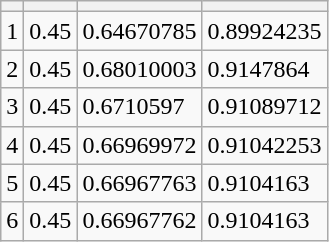<table class="wikitable">
<tr>
<th></th>
<th></th>
<th></th>
<th></th>
</tr>
<tr>
<td>1</td>
<td>0.45</td>
<td>0.64670785</td>
<td>0.89924235</td>
</tr>
<tr>
<td>2</td>
<td>0.45</td>
<td>0.68010003</td>
<td>0.9147864</td>
</tr>
<tr>
<td>3</td>
<td>0.45</td>
<td>0.6710597</td>
<td>0.91089712</td>
</tr>
<tr>
<td>4</td>
<td>0.45</td>
<td>0.66969972</td>
<td>0.91042253</td>
</tr>
<tr>
<td>5</td>
<td>0.45</td>
<td>0.66967763</td>
<td>0.9104163</td>
</tr>
<tr>
<td>6</td>
<td>0.45</td>
<td>0.66967762</td>
<td>0.9104163</td>
</tr>
</table>
